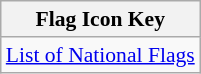<table class="wikitable nowrap" style="font-size:90%">
<tr>
<th bgcolor="#eeeeee">Flag Icon Key</th>
</tr>
<tr>
<td><a href='#'>List of National Flags</a></td>
</tr>
</table>
